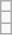<table class="wikitable">
<tr>
<td></td>
</tr>
<tr>
<td></td>
</tr>
<tr>
<td></td>
</tr>
</table>
